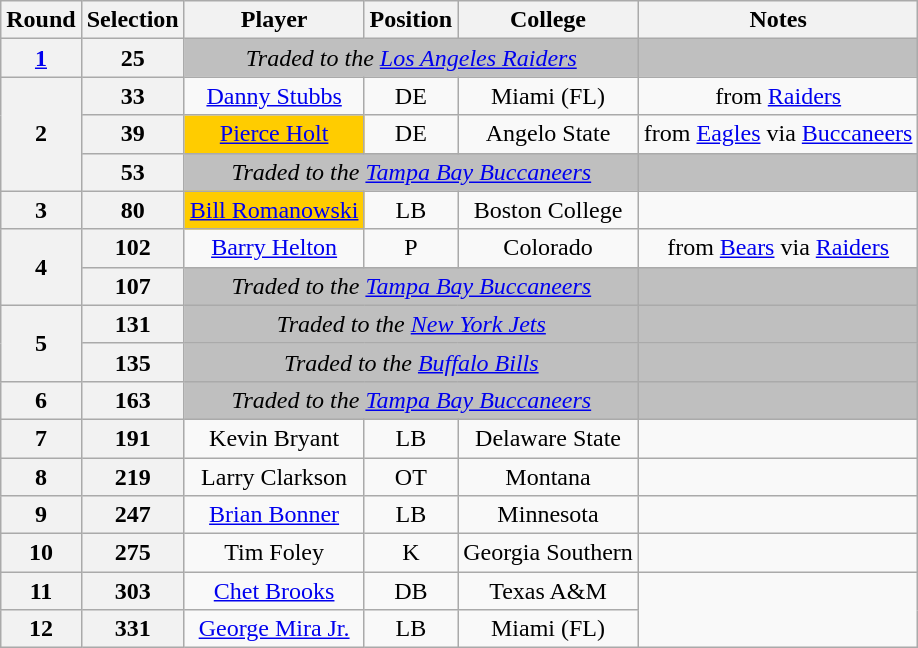<table class="wikitable" style="text-align:center">
<tr>
<th>Round</th>
<th>Selection</th>
<th>Player</th>
<th>Position</th>
<th>College</th>
<th>Notes</th>
</tr>
<tr>
<th><a href='#'>1</a></th>
<th>25</th>
<td colspan="3" style="background:#BFBFBF"><em>Traded to the <a href='#'>Los Angeles Raiders</a></em></td>
<td style="background:#BFBFBF"></td>
</tr>
<tr>
<th rowspan="3">2</th>
<th>33</th>
<td><a href='#'>Danny Stubbs</a></td>
<td>DE</td>
<td>Miami (FL)</td>
<td>from <a href='#'>Raiders</a></td>
</tr>
<tr>
<th>39</th>
<td bgcolor="#FFCC00"><a href='#'>Pierce Holt</a></td>
<td>DE</td>
<td>Angelo State</td>
<td>from <a href='#'>Eagles</a> via <a href='#'>Buccaneers</a></td>
</tr>
<tr>
<th>53</th>
<td colspan="3" style="background:#BFBFBF"><em>Traded to the <a href='#'>Tampa Bay Buccaneers</a></em></td>
<td style="background:#BFBFBF"></td>
</tr>
<tr>
<th>3</th>
<th>80</th>
<td bgcolor="#FFCC00"><a href='#'>Bill Romanowski</a></td>
<td>LB</td>
<td>Boston College</td>
<td></td>
</tr>
<tr>
<th rowspan="2">4</th>
<th>102</th>
<td><a href='#'>Barry Helton</a></td>
<td>P</td>
<td>Colorado</td>
<td>from <a href='#'>Bears</a> via <a href='#'>Raiders</a></td>
</tr>
<tr>
<th>107</th>
<td colspan="3" style="background:#BFBFBF"><em>Traded to the <a href='#'>Tampa Bay Buccaneers</a></em></td>
<td style="background:#BFBFBF"></td>
</tr>
<tr>
<th rowspan="2">5</th>
<th>131</th>
<td colspan="3" style="background:#BFBFBF"><em>Traded to the <a href='#'>New York Jets</a></em></td>
<td style="background:#BFBFBF"></td>
</tr>
<tr>
<th>135</th>
<td colspan="3" style="background:#BFBFBF"><em>Traded to the <a href='#'>Buffalo Bills</a></em></td>
<td style="background:#BFBFBF"></td>
</tr>
<tr>
<th>6</th>
<th>163</th>
<td colspan="3" style="background:#BFBFBF"><em>Traded to the <a href='#'>Tampa Bay Buccaneers</a></em></td>
<td style="background:#BFBFBF"></td>
</tr>
<tr>
<th>7</th>
<th>191</th>
<td>Kevin Bryant</td>
<td>LB</td>
<td>Delaware State</td>
<td></td>
</tr>
<tr>
<th>8</th>
<th>219</th>
<td>Larry Clarkson</td>
<td>OT</td>
<td>Montana</td>
</tr>
<tr>
<th>9</th>
<th>247</th>
<td><a href='#'>Brian Bonner</a></td>
<td>LB</td>
<td>Minnesota</td>
<td></td>
</tr>
<tr>
<th>10</th>
<th>275</th>
<td>Tim Foley</td>
<td>K</td>
<td>Georgia Southern</td>
<td></td>
</tr>
<tr>
<th>11</th>
<th>303</th>
<td><a href='#'>Chet Brooks</a></td>
<td>DB</td>
<td>Texas A&M</td>
</tr>
<tr>
<th>12</th>
<th>331</th>
<td><a href='#'>George Mira Jr.</a></td>
<td>LB</td>
<td>Miami (FL)</td>
</tr>
</table>
